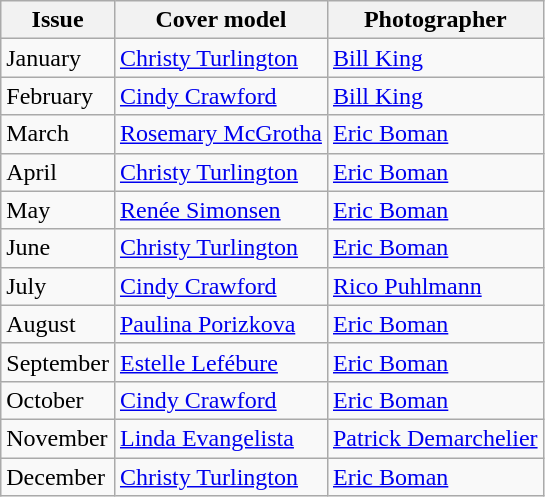<table class="sortable wikitable">
<tr>
<th>Issue</th>
<th>Cover model</th>
<th>Photographer</th>
</tr>
<tr>
<td>January</td>
<td><a href='#'>Christy Turlington</a></td>
<td><a href='#'>Bill King</a></td>
</tr>
<tr>
<td>February</td>
<td><a href='#'>Cindy Crawford</a></td>
<td><a href='#'>Bill King</a></td>
</tr>
<tr>
<td>March</td>
<td><a href='#'>Rosemary McGrotha</a></td>
<td><a href='#'>Eric Boman</a></td>
</tr>
<tr>
<td>April</td>
<td><a href='#'>Christy Turlington</a></td>
<td><a href='#'>Eric Boman</a></td>
</tr>
<tr>
<td>May</td>
<td><a href='#'>Renée Simonsen</a></td>
<td><a href='#'>Eric Boman</a></td>
</tr>
<tr>
<td>June</td>
<td><a href='#'>Christy Turlington</a></td>
<td><a href='#'>Eric Boman</a></td>
</tr>
<tr>
<td>July</td>
<td><a href='#'>Cindy Crawford</a></td>
<td><a href='#'>Rico Puhlmann</a></td>
</tr>
<tr>
<td>August</td>
<td><a href='#'>Paulina Porizkova</a></td>
<td><a href='#'>Eric Boman</a></td>
</tr>
<tr>
<td>September</td>
<td><a href='#'>Estelle Lefébure</a></td>
<td><a href='#'>Eric Boman</a></td>
</tr>
<tr>
<td>October</td>
<td><a href='#'>Cindy Crawford</a></td>
<td><a href='#'>Eric Boman</a></td>
</tr>
<tr>
<td>November</td>
<td><a href='#'>Linda Evangelista</a></td>
<td><a href='#'>Patrick Demarchelier</a></td>
</tr>
<tr>
<td>December</td>
<td><a href='#'>Christy Turlington</a></td>
<td><a href='#'>Eric Boman</a></td>
</tr>
</table>
